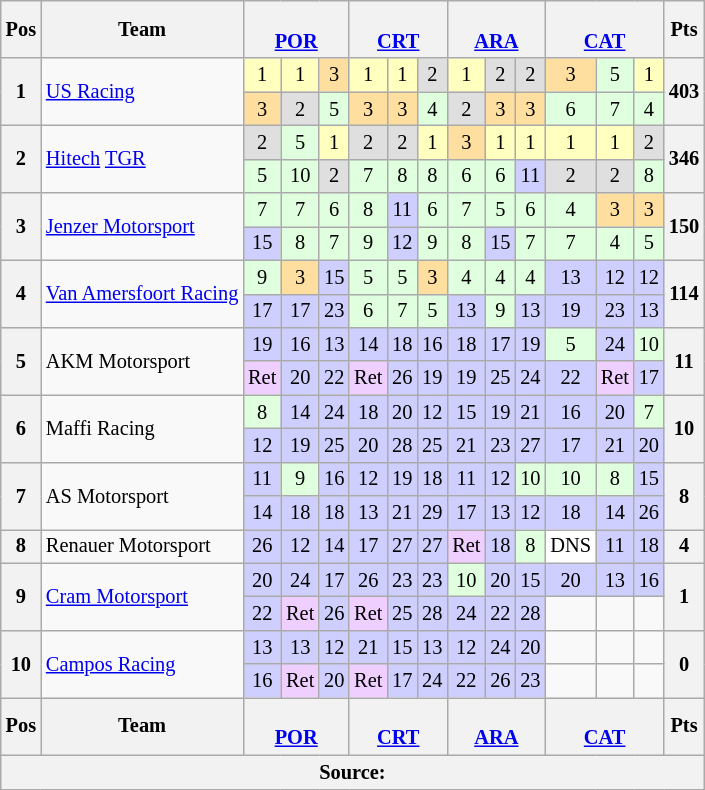<table class="wikitable" style="font-size:85%; text-align:center">
<tr>
<th>Pos</th>
<th>Team</th>
<th colspan="3"><br><a href='#'>POR</a></th>
<th colspan="3"><br><a href='#'>CRT</a></th>
<th colspan="3"><br><a href='#'>ARA</a></th>
<th colspan="3"><br><a href='#'>CAT</a></th>
<th>Pts</th>
</tr>
<tr>
<th rowspan="2">1</th>
<td rowspan="2" align="left"> <a href='#'>US Racing</a></td>
<td style="background:#ffffbf;">1</td>
<td style="background:#ffffbf;">1</td>
<td style="background:#ffdf9f;">3</td>
<td style="background:#ffffbf;">1</td>
<td style="background:#ffffbf;">1</td>
<td style="background:#dfdfdf;">2</td>
<td style="background:#ffffbf;">1</td>
<td style="background:#dfdfdf;">2</td>
<td style="background:#dfdfdf;">2</td>
<td style="background:#ffdf9f;">3</td>
<td style="background:#dfffdf;">5</td>
<td style="background:#ffffbf;">1</td>
<th rowspan="2">403</th>
</tr>
<tr>
<td style="background:#ffdf9f;">3</td>
<td style="background:#dfdfdf;">2</td>
<td style="background:#dfffdf;">5</td>
<td style="background:#ffdf9f;">3</td>
<td style="background:#ffdf9f;">3</td>
<td style="background:#dfffdf;">4</td>
<td style="background:#dfdfdf;">2</td>
<td style="background:#ffdf9f;">3</td>
<td style="background:#ffdf9f;">3</td>
<td style="background:#dfffdf;">6</td>
<td style="background:#dfffdf;">7</td>
<td style="background:#dfffdf;">4</td>
</tr>
<tr>
<th rowspan="2">2</th>
<td rowspan="2" align="left"> <a href='#'>Hitech</a> <a href='#'>TGR</a></td>
<td style="background:#dfdfdf;">2</td>
<td style="background:#dfffdf;">5</td>
<td style="background:#ffffbf;">1</td>
<td style="background:#dfdfdf;">2</td>
<td style="background:#dfdfdf;">2</td>
<td style="background:#ffffbf;">1</td>
<td style="background:#ffdf9f;">3</td>
<td style="background:#ffffbf;">1</td>
<td style="background:#ffffbf;">1</td>
<td style="background:#ffffbf;">1</td>
<td style="background:#ffffbf;">1</td>
<td style="background:#dfdfdf;">2</td>
<th rowspan="2">346</th>
</tr>
<tr>
<td style="background:#dfffdf;">5</td>
<td style="background:#dfffdf;">10</td>
<td style="background:#dfdfdf;">2</td>
<td style="background:#dfffdf;">7</td>
<td style="background:#dfffdf;">8</td>
<td style="background:#dfffdf;">8</td>
<td style="background:#dfffdf;">6</td>
<td style="background:#dfffdf;">6</td>
<td style="background:#cfcfff;">11</td>
<td style="background:#dfdfdf;">2</td>
<td style="background:#dfdfdf;">2</td>
<td style="background:#dfffdf;">8</td>
</tr>
<tr>
<th rowspan="2">3</th>
<td rowspan="2" align="left"> <a href='#'>Jenzer Motorsport</a></td>
<td style="background:#dfffdf;">7</td>
<td style="background:#dfffdf;">7</td>
<td style="background:#dfffdf;">6</td>
<td style="background:#dfffdf;">8</td>
<td style="background:#cfcfff;">11</td>
<td style="background:#dfffdf;">6</td>
<td style="background:#dfffdf;">7</td>
<td style="background:#dfffdf;">5</td>
<td style="background:#dfffdf;">6</td>
<td style="background:#dfffdf;">4</td>
<td style="background:#ffdf9f;">3</td>
<td style="background:#ffdf9f;">3</td>
<th rowspan="2">150</th>
</tr>
<tr>
<td style="background:#cfcfff;">15</td>
<td style="background:#dfffdf;">8</td>
<td style="background:#dfffdf;">7</td>
<td style="background:#dfffdf;">9</td>
<td style="background:#cfcfff;">12</td>
<td style="background:#dfffdf;">9</td>
<td style="background:#dfffdf;">8</td>
<td style="background:#cfcfff;">15</td>
<td style="background:#dfffdf;">7</td>
<td style="background:#dfffdf;">7</td>
<td style="background:#dfffdf;">4</td>
<td style="background:#dfffdf;">5</td>
</tr>
<tr>
<th rowspan="2">4</th>
<td rowspan="2" align="left"> <a href='#'>Van Amersfoort Racing</a></td>
<td style="background:#dfffdf;">9</td>
<td style="background:#ffdf9f;">3</td>
<td style="background:#cfcfff;">15</td>
<td style="background:#dfffdf;">5</td>
<td style="background:#dfffdf;">5</td>
<td style="background:#ffdf9f;">3</td>
<td style="background:#dfffdf;">4</td>
<td style="background:#dfffdf;">4</td>
<td style="background:#dfffdf;">4</td>
<td style="background:#cfcfff;">13</td>
<td style="background:#cfcfff;">12</td>
<td style="background:#cfcfff;">12</td>
<th rowspan="2">114</th>
</tr>
<tr>
<td style="background:#cfcfff;">17</td>
<td style="background:#cfcfff;">17</td>
<td style="background:#cfcfff;">23</td>
<td style="background:#dfffdf;">6</td>
<td style="background:#dfffdf;">7</td>
<td style="background:#dfffdf;">5</td>
<td style="background:#cfcfff;">13</td>
<td style="background:#dfffdf;">9</td>
<td style="background:#cfcfff;">13</td>
<td style="background:#cfcfff;">19</td>
<td style="background:#cfcfff;">23</td>
<td style="background:#cfcfff;">13</td>
</tr>
<tr>
<th rowspan="2">5</th>
<td rowspan="2" align="left"> AKM Motorsport</td>
<td style="background:#cfcfff;">19</td>
<td style="background:#cfcfff;">16</td>
<td style="background:#cfcfff;">13</td>
<td style="background:#cfcfff;">14</td>
<td style="background:#cfcfff;">18</td>
<td style="background:#cfcfff;">16</td>
<td style="background:#cfcfff;">18</td>
<td style="background:#cfcfff;">17</td>
<td style="background:#cfcfff;">19</td>
<td style="background:#dfffdf;">5</td>
<td style="background:#cfcfff;">24</td>
<td style="background:#dfffdf;">10</td>
<th rowspan="2">11</th>
</tr>
<tr>
<td style="background:#efcfff;">Ret</td>
<td style="background:#cfcfff;">20</td>
<td style="background:#cfcfff;">22</td>
<td style="background:#efcfff;">Ret</td>
<td style="background:#cfcfff;">26</td>
<td style="background:#cfcfff;">19</td>
<td style="background:#cfcfff;">19</td>
<td style="background:#cfcfff;">25</td>
<td style="background:#cfcfff;">24</td>
<td style="background:#cfcfff;">22</td>
<td style="background:#efcfff;">Ret</td>
<td style="background:#cfcfff;">17</td>
</tr>
<tr>
<th rowspan="2">6</th>
<td rowspan="2" align="left"> Maffi Racing</td>
<td style="background:#dfffdf;">8</td>
<td style="background:#cfcfff;">14</td>
<td style="background:#cfcfff;">24</td>
<td style="background:#cfcfff;">18</td>
<td style="background:#cfcfff;">20</td>
<td style="background:#cfcfff;">12</td>
<td style="background:#cfcfff;">15</td>
<td style="background:#cfcfff;">19</td>
<td style="background:#cfcfff;">21</td>
<td style="background:#cfcfff;">16</td>
<td style="background:#cfcfff;">20</td>
<td style="background:#dfffdf;">7</td>
<th rowspan="2">10</th>
</tr>
<tr>
<td style="background:#cfcfff;">12</td>
<td style="background:#cfcfff;">19</td>
<td style="background:#cfcfff;">25</td>
<td style="background:#cfcfff;">20</td>
<td style="background:#cfcfff;">28</td>
<td style="background:#cfcfff;">25</td>
<td style="background:#cfcfff;">21</td>
<td style="background:#cfcfff;">23</td>
<td style="background:#cfcfff;">27</td>
<td style="background:#cfcfff;">17</td>
<td style="background:#cfcfff;">21</td>
<td style="background:#cfcfff;">20</td>
</tr>
<tr>
<th rowspan="2">7</th>
<td rowspan="2" align="left"> AS Motorsport</td>
<td style="background:#cfcfff;">11</td>
<td style="background:#dfffdf;">9</td>
<td style="background:#cfcfff;">16</td>
<td style="background:#cfcfff;">12</td>
<td style="background:#cfcfff;">19</td>
<td style="background:#cfcfff;">18</td>
<td style="background:#cfcfff;">11</td>
<td style="background:#cfcfff;">12</td>
<td style="background:#dfffdf;">10</td>
<td style="background:#dfffdf;">10</td>
<td style="background:#dfffdf;">8</td>
<td style="background:#cfcfff;">15</td>
<th rowspan="2">8</th>
</tr>
<tr>
<td style="background:#cfcfff;">14</td>
<td style="background:#cfcfff;">18</td>
<td style="background:#cfcfff;">18</td>
<td style="background:#cfcfff;">13</td>
<td style="background:#cfcfff;">21</td>
<td style="background:#cfcfff;">29</td>
<td style="background:#cfcfff;">17</td>
<td style="background:#cfcfff;">13</td>
<td style="background:#cfcfff;">12</td>
<td style="background:#cfcfff;">18</td>
<td style="background:#cfcfff;">14</td>
<td style="background:#cfcfff;">26</td>
</tr>
<tr>
<th>8</th>
<td align="left"> Renauer Motorsport</td>
<td style="background:#cfcfff;">26</td>
<td style="background:#cfcfff;">12</td>
<td style="background:#cfcfff;">14</td>
<td style="background:#cfcfff;">17</td>
<td style="background:#cfcfff;">27</td>
<td style="background:#cfcfff;">27</td>
<td style="background:#efcfff;">Ret</td>
<td style="background:#cfcfff;">18</td>
<td style="background:#dfffdf;">8</td>
<td style="background:#ffffff;">DNS</td>
<td style="background:#cfcfff;">11</td>
<td style="background:#cfcfff;">18</td>
<th>4</th>
</tr>
<tr>
<th rowspan="2">9</th>
<td rowspan="2" align="left"> <a href='#'>Cram Motorsport</a></td>
<td style="background:#cfcfff;">20</td>
<td style="background:#cfcfff;">24</td>
<td style="background:#cfcfff;">17</td>
<td style="background:#cfcfff;">26</td>
<td style="background:#cfcfff;">23</td>
<td style="background:#cfcfff;">23</td>
<td style="background:#dfffdf;">10</td>
<td style="background:#cfcfff;">20</td>
<td style="background:#cfcfff;">15</td>
<td style="background:#cfcfff;">20</td>
<td style="background:#cfcfff;">13</td>
<td style="background:#cfcfff;">16</td>
<th rowspan="2">1</th>
</tr>
<tr>
<td style="background:#cfcfff;">22</td>
<td style="background:#efcfff;">Ret</td>
<td style="background:#cfcfff;">26</td>
<td style="background:#efcfff;">Ret</td>
<td style="background:#cfcfff;">25</td>
<td style="background:#cfcfff;">28</td>
<td style="background:#cfcfff;">24</td>
<td style="background:#cfcfff;">22</td>
<td style="background:#cfcfff;">28</td>
<td></td>
<td></td>
<td></td>
</tr>
<tr>
<th rowspan="2">10</th>
<td rowspan="2" align="left"> <a href='#'>Campos Racing</a></td>
<td style="background:#cfcfff;">13</td>
<td style="background:#cfcfff;">13</td>
<td style="background:#cfcfff;">12</td>
<td style="background:#cfcfff;">21</td>
<td style="background:#cfcfff;">15</td>
<td style="background:#cfcfff;">13</td>
<td style="background:#cfcfff;">12</td>
<td style="background:#cfcfff;">24</td>
<td style="background:#cfcfff;">20</td>
<td></td>
<td></td>
<td></td>
<th rowspan="2">0</th>
</tr>
<tr>
<td style="background:#cfcfff;">16</td>
<td style="background:#efcfff;">Ret</td>
<td style="background:#cfcfff;">20</td>
<td style="background:#efcfff;">Ret</td>
<td style="background:#cfcfff;">17</td>
<td style="background:#cfcfff;">24</td>
<td style="background:#cfcfff;">22</td>
<td style="background:#cfcfff;">26</td>
<td style="background:#cfcfff;">23</td>
<td></td>
<td></td>
<td></td>
</tr>
<tr>
<th>Pos</th>
<th>Team</th>
<th colspan="3"><br><a href='#'>POR</a></th>
<th colspan="3"><br><a href='#'>CRT</a></th>
<th colspan="3"><br><a href='#'>ARA</a></th>
<th colspan="3"><br><a href='#'>CAT</a></th>
<th>Pts</th>
</tr>
<tr>
<th colspan="15">Source:</th>
</tr>
</table>
